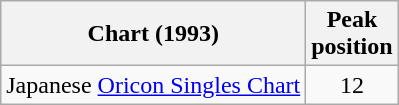<table class="wikitable">
<tr>
<th>Chart (1993)</th>
<th>Peak<br>position</th>
</tr>
<tr>
<td>Japanese <a href='#'>Oricon Singles Chart</a></td>
<td align="center">12</td>
</tr>
</table>
